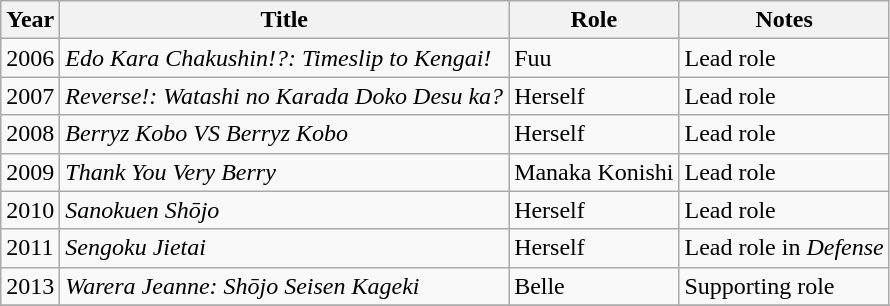<table class="wikitable sortable">
<tr>
<th>Year</th>
<th>Title</th>
<th>Role</th>
<th class="unsortable">Notes</th>
</tr>
<tr>
<td>2006</td>
<td><em>Edo Kara Chakushin!?: Timeslip to Kengai!</em></td>
<td>Fuu</td>
<td>Lead role</td>
</tr>
<tr>
<td>2007</td>
<td><em>Reverse!: Watashi no Karada Doko Desu ka?</em></td>
<td>Herself</td>
<td>Lead role</td>
</tr>
<tr>
<td>2008</td>
<td><em>Berryz Kobo VS Berryz Kobo</em></td>
<td>Herself</td>
<td>Lead role</td>
</tr>
<tr>
<td>2009</td>
<td><em>Thank You Very Berry</em></td>
<td>Manaka Konishi</td>
<td>Lead role</td>
</tr>
<tr>
<td>2010</td>
<td><em>Sanokuen Shōjo</em></td>
<td>Herself</td>
<td>Lead role</td>
</tr>
<tr>
<td>2011</td>
<td><em>Sengoku Jietai</em></td>
<td>Herself</td>
<td>Lead role in <em>Defense</em></td>
</tr>
<tr>
<td>2013</td>
<td><em>Warera Jeanne: Shōjo Seisen Kageki</em></td>
<td>Belle</td>
<td>Supporting role</td>
</tr>
<tr>
</tr>
</table>
